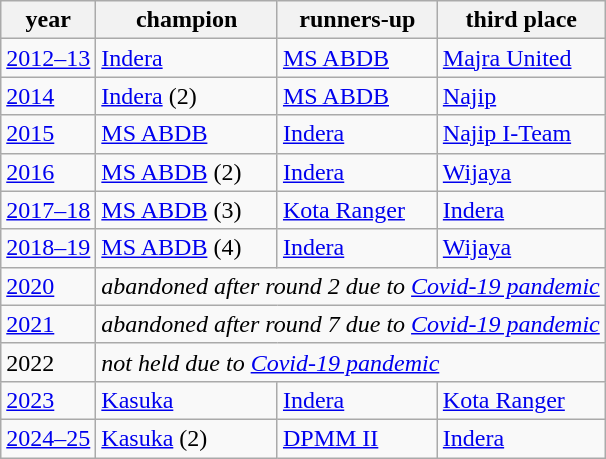<table class="wikitable sortable">
<tr>
<th>year</th>
<th>champion</th>
<th>runners-up</th>
<th>third place</th>
</tr>
<tr>
<td><a href='#'>2012–13</a></td>
<td><a href='#'>Indera</a></td>
<td><a href='#'>MS ABDB</a></td>
<td><a href='#'>Majra United</a></td>
</tr>
<tr>
<td><a href='#'>2014</a></td>
<td><a href='#'>Indera</a> (2)</td>
<td><a href='#'>MS ABDB</a></td>
<td><a href='#'>Najip</a></td>
</tr>
<tr>
<td><a href='#'>2015</a></td>
<td><a href='#'>MS ABDB</a></td>
<td><a href='#'>Indera</a></td>
<td><a href='#'>Najip I-Team</a></td>
</tr>
<tr>
<td><a href='#'>2016</a></td>
<td><a href='#'>MS ABDB</a> (2)</td>
<td><a href='#'>Indera</a></td>
<td><a href='#'>Wijaya</a></td>
</tr>
<tr>
<td><a href='#'>2017–18</a></td>
<td><a href='#'>MS ABDB</a> (3)</td>
<td><a href='#'>Kota Ranger</a></td>
<td><a href='#'>Indera</a></td>
</tr>
<tr>
<td><a href='#'>2018–19</a></td>
<td><a href='#'>MS ABDB</a> (4)</td>
<td><a href='#'>Indera</a></td>
<td><a href='#'>Wijaya</a></td>
</tr>
<tr>
<td><a href='#'>2020</a></td>
<td colspan=3><em>abandoned after round 2 due to <a href='#'>Covid-19 pandemic</a></em></td>
</tr>
<tr>
<td><a href='#'>2021</a></td>
<td colspan=3><em>abandoned after round 7 due to <a href='#'>Covid-19 pandemic</a></em></td>
</tr>
<tr>
<td>2022</td>
<td colspan=3><em>not held due to <a href='#'>Covid-19 pandemic</a></em></td>
</tr>
<tr>
<td><a href='#'>2023</a></td>
<td><a href='#'>Kasuka</a></td>
<td><a href='#'>Indera</a></td>
<td><a href='#'>Kota Ranger</a></td>
</tr>
<tr>
<td><a href='#'>2024–25</a></td>
<td><a href='#'>Kasuka</a> (2)</td>
<td><a href='#'>DPMM II</a></td>
<td><a href='#'>Indera</a></td>
</tr>
</table>
